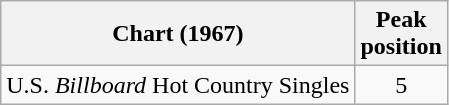<table class="wikitable">
<tr>
<th>Chart (1967)</th>
<th>Peak<br>position</th>
</tr>
<tr>
<td>U.S. <em>Billboard</em> Hot Country Singles</td>
<td align="center">5</td>
</tr>
</table>
